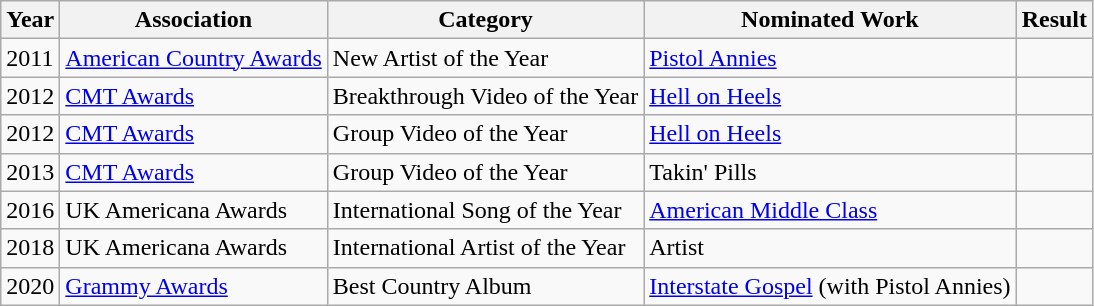<table class="wikitable">
<tr>
<th>Year</th>
<th>Association</th>
<th>Category</th>
<th>Nominated Work</th>
<th>Result</th>
</tr>
<tr>
<td>2011</td>
<td><a href='#'>American Country Awards</a></td>
<td>New Artist of the Year</td>
<td><a href='#'>Pistol Annies</a></td>
<td></td>
</tr>
<tr>
<td>2012</td>
<td><a href='#'>CMT Awards</a></td>
<td>Breakthrough Video of the Year</td>
<td><a href='#'>Hell on Heels</a></td>
<td></td>
</tr>
<tr>
<td>2012</td>
<td><a href='#'>CMT Awards</a></td>
<td>Group Video of the Year</td>
<td><a href='#'>Hell on Heels</a></td>
<td></td>
</tr>
<tr>
<td>2013</td>
<td><a href='#'>CMT Awards</a></td>
<td>Group Video of the Year</td>
<td>Takin' Pills</td>
<td></td>
</tr>
<tr>
<td>2016</td>
<td>UK Americana Awards</td>
<td>International Song of the Year</td>
<td><a href='#'>American Middle Class</a></td>
<td></td>
</tr>
<tr>
<td>2018</td>
<td>UK Americana Awards</td>
<td>International Artist of the Year</td>
<td>Artist</td>
<td></td>
</tr>
<tr>
<td>2020</td>
<td><a href='#'>Grammy Awards</a></td>
<td>Best Country Album</td>
<td><a href='#'>Interstate Gospel</a> (with Pistol Annies)</td>
<td></td>
</tr>
</table>
